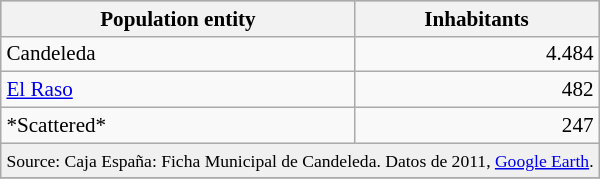<table class="wikitable" style="margin-left:auto; margin-right:auto; font-size:88%">
<tr bgcolor=silver>
<th>Population entity</th>
<th>Inhabitants</th>
</tr>
<tr>
<td align=left>Candeleda</td>
<td align=right>4.484</td>
</tr>
<tr>
<td align=left><a href='#'>El Raso</a></td>
<td align=right>482</td>
</tr>
<tr>
<td align=left>*Scattered*</td>
<td align=right>247</td>
</tr>
<tr bgcolor="#f0f0f0">
<td colspan=2 align=center bgcolor=#f0f0f0><small>Source: Caja España: Ficha Municipal de Candeleda. Datos de 2011, <a href='#'>Google Earth</a>.</small></td>
</tr>
<tr>
</tr>
</table>
